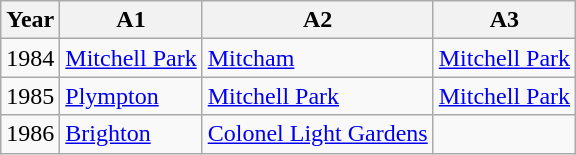<table class="wikitable">
<tr>
<th>Year</th>
<th>A1</th>
<th>A2</th>
<th>A3</th>
</tr>
<tr>
<td>1984</td>
<td><a href='#'>Mitchell Park</a></td>
<td><a href='#'>Mitcham</a></td>
<td><a href='#'>Mitchell Park</a></td>
</tr>
<tr>
<td>1985</td>
<td><a href='#'>Plympton</a></td>
<td><a href='#'>Mitchell Park</a></td>
<td><a href='#'>Mitchell Park</a></td>
</tr>
<tr>
<td>1986</td>
<td><a href='#'>Brighton</a></td>
<td><a href='#'>Colonel Light Gardens</a></td>
<td></td>
</tr>
</table>
